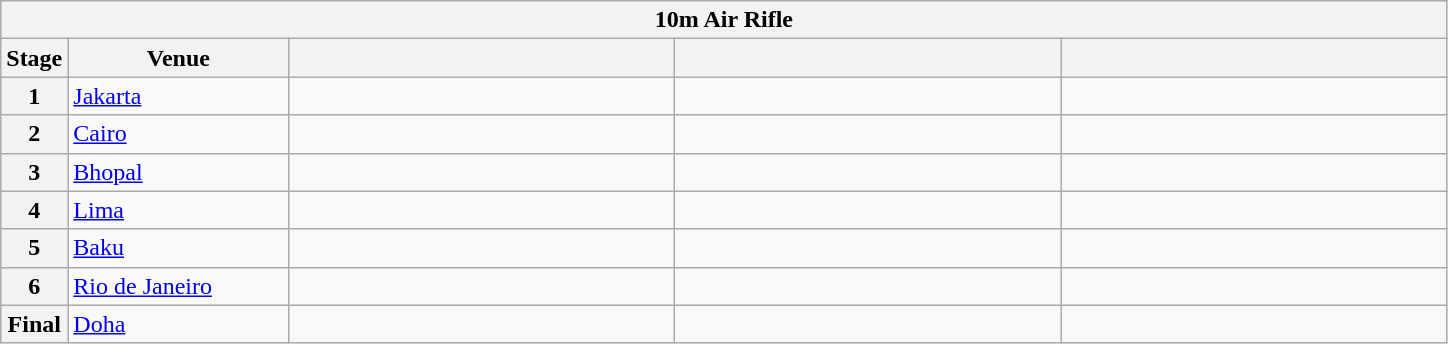<table class="wikitable">
<tr>
<th colspan="5">10m Air Rifle</th>
</tr>
<tr>
<th>Stage</th>
<th width=140>Venue</th>
<th width=250></th>
<th width=250></th>
<th width=250></th>
</tr>
<tr>
<th>1</th>
<td> <a href='#'>Jakarta</a></td>
<td></td>
<td></td>
<td></td>
</tr>
<tr>
<th>2</th>
<td> <a href='#'>Cairo</a></td>
<td></td>
<td></td>
<td></td>
</tr>
<tr>
<th>3</th>
<td> <a href='#'>Bhopal</a></td>
<td></td>
<td></td>
<td></td>
</tr>
<tr>
<th>4</th>
<td> <a href='#'>Lima</a></td>
<td></td>
<td></td>
<td></td>
</tr>
<tr>
<th>5</th>
<td> <a href='#'>Baku</a></td>
<td></td>
<td></td>
<td></td>
</tr>
<tr>
<th>6</th>
<td> <a href='#'>Rio de Janeiro</a></td>
<td></td>
<td></td>
<td></td>
</tr>
<tr>
<th>Final</th>
<td> <a href='#'>Doha</a></td>
<td></td>
<td></td>
<td></td>
</tr>
</table>
